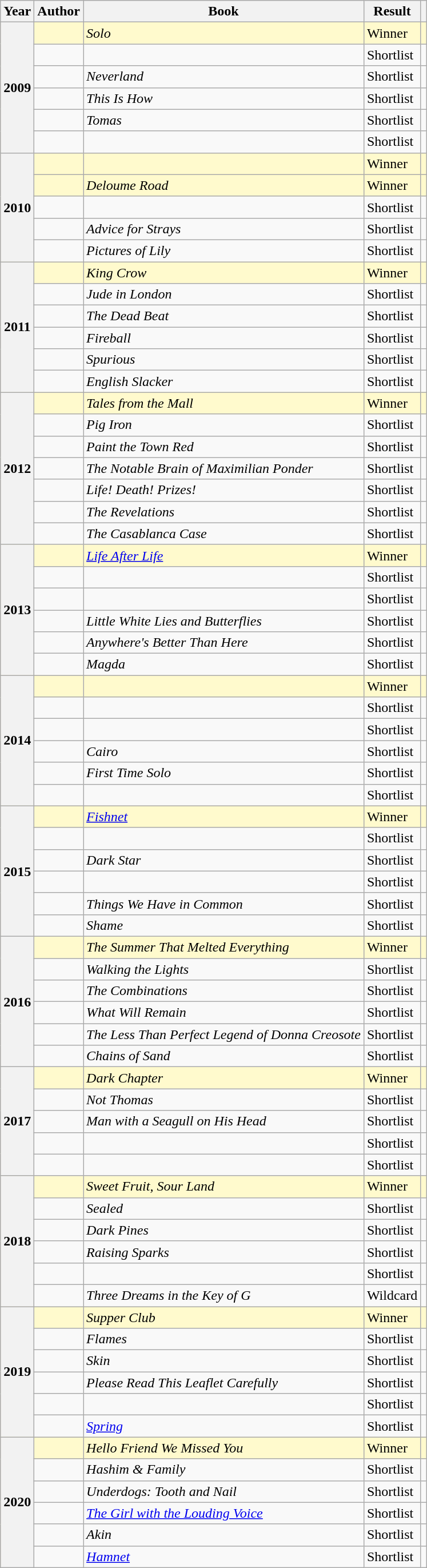<table class="wikitable sortable">
<tr>
<th scope=col>Year</th>
<th scope=col>Author</th>
<th scope=col>Book</th>
<th scope=col>Result</th>
<th scope=col class="unsortable"></th>
</tr>
<tr style="background:LemonChiffon;" color:black>
<th rowspan="6">2009</th>
<td></td>
<td><em>Solo</em></td>
<td>Winner</td>
<td></td>
</tr>
<tr>
<td></td>
<td></td>
<td>Shortlist</td>
<td></td>
</tr>
<tr>
<td></td>
<td><em>Neverland</em></td>
<td>Shortlist</td>
<td></td>
</tr>
<tr>
<td></td>
<td><em>This Is How</em></td>
<td>Shortlist</td>
<td></td>
</tr>
<tr>
<td></td>
<td><em>Tomas</em></td>
<td>Shortlist</td>
<td></td>
</tr>
<tr>
<td></td>
<td></td>
<td>Shortlist</td>
<td></td>
</tr>
<tr style="background:LemonChiffon;" color:black>
<th rowspan="5">2010</th>
<td></td>
<td></td>
<td>Winner</td>
<td></td>
</tr>
<tr style="background:LemonChiffon;" color:black>
<td></td>
<td><em>Deloume Road</em></td>
<td>Winner</td>
<td></td>
</tr>
<tr>
<td></td>
<td></td>
<td>Shortlist</td>
<td></td>
</tr>
<tr>
<td></td>
<td><em>Advice for Strays</em></td>
<td>Shortlist</td>
<td></td>
</tr>
<tr>
<td></td>
<td><em>Pictures of Lily</em></td>
<td>Shortlist</td>
<td></td>
</tr>
<tr style="background:LemonChiffon;" color:black>
<th rowspan="6">2011</th>
<td></td>
<td><em>King Crow</em></td>
<td>Winner</td>
<td></td>
</tr>
<tr>
<td></td>
<td><em>Jude in London</em></td>
<td>Shortlist</td>
<td></td>
</tr>
<tr>
<td></td>
<td><em>The Dead Beat</em></td>
<td>Shortlist</td>
<td></td>
</tr>
<tr>
<td></td>
<td><em>Fireball</em></td>
<td>Shortlist</td>
<td></td>
</tr>
<tr>
<td></td>
<td><em>Spurious</em></td>
<td>Shortlist</td>
<td></td>
</tr>
<tr>
<td></td>
<td><em>English Slacker</em></td>
<td>Shortlist</td>
<td></td>
</tr>
<tr style="background:LemonChiffon;" color:black>
<th rowspan="7">2012</th>
<td></td>
<td><em>Tales from the Mall</em></td>
<td>Winner</td>
<td></td>
</tr>
<tr>
<td></td>
<td><em>Pig Iron</em></td>
<td>Shortlist</td>
<td></td>
</tr>
<tr>
<td></td>
<td><em>Paint the Town Red</em></td>
<td>Shortlist</td>
<td></td>
</tr>
<tr>
<td></td>
<td><em>The Notable Brain of Maximilian Ponder</em></td>
<td>Shortlist</td>
<td></td>
</tr>
<tr>
<td></td>
<td><em>Life! Death! Prizes!</em></td>
<td>Shortlist</td>
<td></td>
</tr>
<tr>
<td></td>
<td><em>The Revelations</em></td>
<td>Shortlist</td>
<td></td>
</tr>
<tr>
<td></td>
<td><em>The Casablanca Case</em></td>
<td>Shortlist</td>
<td></td>
</tr>
<tr style="background:LemonChiffon;" color:black>
<th rowspan="6">2013</th>
<td></td>
<td><em><a href='#'>Life After Life</a></em></td>
<td>Winner</td>
<td></td>
</tr>
<tr>
<td></td>
<td></td>
<td>Shortlist</td>
<td></td>
</tr>
<tr>
<td></td>
<td></td>
<td>Shortlist</td>
<td></td>
</tr>
<tr>
<td></td>
<td><em>Little White Lies and Butterflies</em></td>
<td>Shortlist</td>
<td></td>
</tr>
<tr>
<td></td>
<td><em>Anywhere's Better Than Here</em></td>
<td>Shortlist</td>
<td></td>
</tr>
<tr>
<td></td>
<td><em>Magda</em></td>
<td>Shortlist</td>
<td></td>
</tr>
<tr style=background:LemonChiffon; color:black>
<th rowspan="6">2014</th>
<td></td>
<td></td>
<td>Winner</td>
<td></td>
</tr>
<tr>
<td></td>
<td></td>
<td>Shortlist</td>
<td></td>
</tr>
<tr>
<td></td>
<td></td>
<td>Shortlist</td>
<td></td>
</tr>
<tr>
<td></td>
<td><em>Cairo</em></td>
<td>Shortlist</td>
<td></td>
</tr>
<tr>
<td></td>
<td><em>First Time Solo</em></td>
<td>Shortlist</td>
<td></td>
</tr>
<tr>
<td></td>
<td></td>
<td>Shortlist</td>
<td></td>
</tr>
<tr style="background:LemonChiffon;" color:black>
<th rowspan="6">2015</th>
<td></td>
<td><em><a href='#'>Fishnet</a></em></td>
<td>Winner</td>
<td></td>
</tr>
<tr>
<td></td>
<td></td>
<td>Shortlist</td>
<td></td>
</tr>
<tr>
<td></td>
<td><em>Dark Star</em></td>
<td>Shortlist</td>
<td></td>
</tr>
<tr>
<td></td>
<td></td>
<td>Shortlist</td>
<td></td>
</tr>
<tr>
<td></td>
<td><em>Things We Have in Common</em></td>
<td>Shortlist</td>
<td></td>
</tr>
<tr>
<td></td>
<td><em>Shame</em></td>
<td>Shortlist</td>
<td></td>
</tr>
<tr style="background:LemonChiffon;" color:black>
<th rowspan="6">2016</th>
<td></td>
<td><em>The Summer That Melted Everything</em></td>
<td>Winner</td>
<td></td>
</tr>
<tr>
<td></td>
<td><em>Walking the Lights</em></td>
<td>Shortlist</td>
<td></td>
</tr>
<tr>
<td></td>
<td><em>The Combinations</em></td>
<td>Shortlist</td>
<td></td>
</tr>
<tr>
<td></td>
<td><em>What Will Remain</em></td>
<td>Shortlist</td>
<td></td>
</tr>
<tr>
<td></td>
<td><em>The Less Than Perfect Legend of Donna Creosote</em></td>
<td>Shortlist</td>
<td></td>
</tr>
<tr>
<td></td>
<td><em>Chains of Sand</em></td>
<td>Shortlist</td>
<td></td>
</tr>
<tr style="background:LemonChiffon;" color:black>
<th rowspan="5">2017</th>
<td></td>
<td><em>Dark Chapter</em></td>
<td>Winner</td>
<td></td>
</tr>
<tr>
<td></td>
<td><em>Not Thomas</em></td>
<td>Shortlist</td>
<td></td>
</tr>
<tr>
<td></td>
<td><em>Man with a Seagull on His Head</em></td>
<td>Shortlist</td>
<td></td>
</tr>
<tr>
<td></td>
<td></td>
<td>Shortlist</td>
<td></td>
</tr>
<tr>
<td></td>
<td></td>
<td>Shortlist</td>
<td></td>
</tr>
<tr style="background:LemonChiffon;" color:black>
<th rowspan="6">2018</th>
<td></td>
<td><em>Sweet Fruit, Sour Land</em></td>
<td>Winner</td>
<td></td>
</tr>
<tr>
<td></td>
<td><em>Sealed</em></td>
<td>Shortlist</td>
<td></td>
</tr>
<tr>
<td></td>
<td><em>Dark Pines</em></td>
<td>Shortlist</td>
<td></td>
</tr>
<tr>
<td></td>
<td><em>Raising Sparks</em></td>
<td>Shortlist</td>
<td></td>
</tr>
<tr>
<td></td>
<td></td>
<td>Shortlist</td>
<td></td>
</tr>
<tr>
<td></td>
<td><em>Three Dreams in the Key of G</em></td>
<td>Wildcard</td>
<td></td>
</tr>
<tr style="background:LemonChiffon;" color:black>
<th rowspan="6">2019</th>
<td></td>
<td><em>Supper Club</em></td>
<td>Winner</td>
<td></td>
</tr>
<tr>
<td></td>
<td><em>Flames</em></td>
<td>Shortlist</td>
<td></td>
</tr>
<tr>
<td></td>
<td><em>Skin</em></td>
<td>Shortlist</td>
<td></td>
</tr>
<tr>
<td></td>
<td><em>Please Read This Leaflet Carefully</em></td>
<td>Shortlist</td>
<td></td>
</tr>
<tr>
<td></td>
<td></td>
<td>Shortlist</td>
<td></td>
</tr>
<tr>
<td></td>
<td><em><a href='#'>Spring</a></em></td>
<td>Shortlist</td>
<td></td>
</tr>
<tr style="background:LemonChiffon;" color:black>
<th rowspan="6">2020</th>
<td></td>
<td><em>Hello Friend We Missed You</em></td>
<td>Winner</td>
<td></td>
</tr>
<tr>
<td></td>
<td><em>Hashim & Family</em></td>
<td>Shortlist</td>
<td></td>
</tr>
<tr>
<td></td>
<td><em>Underdogs: Tooth and Nail</em></td>
<td>Shortlist</td>
<td></td>
</tr>
<tr>
<td></td>
<td><em><a href='#'>The Girl with the Louding Voice</a></em></td>
<td>Shortlist</td>
<td></td>
</tr>
<tr>
<td></td>
<td><em>Akin</em></td>
<td>Shortlist</td>
<td></td>
</tr>
<tr>
<td></td>
<td><em><a href='#'>Hamnet</a></em></td>
<td>Shortlist</td>
<td></td>
</tr>
</table>
